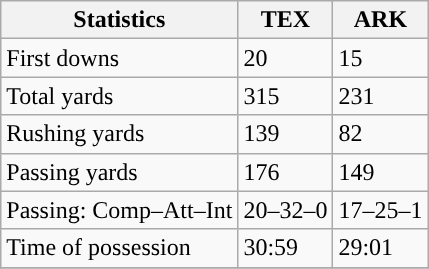<table class="wikitable" style="float: left;">
<tr>
<th>Statistics</th>
<th>TEX</th>
<th>ARK</th>
</tr>
<tr>
<td>First downs</td>
<td>20</td>
<td>15</td>
</tr>
<tr>
<td>Total yards</td>
<td>315</td>
<td>231</td>
</tr>
<tr>
<td>Rushing yards</td>
<td>139</td>
<td>82</td>
</tr>
<tr>
<td>Passing yards</td>
<td>176</td>
<td>149</td>
</tr>
<tr>
<td>Passing: Comp–Att–Int</td>
<td>20–32–0</td>
<td>17–25–1</td>
</tr>
<tr>
<td>Time of possession</td>
<td>30:59</td>
<td>29:01</td>
</tr>
<tr>
</tr>
</table>
